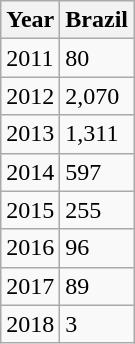<table class="wikitable">
<tr>
<th>Year</th>
<th>Brazil</th>
</tr>
<tr>
<td>2011</td>
<td>80</td>
</tr>
<tr>
<td>2012</td>
<td>2,070</td>
</tr>
<tr>
<td>2013</td>
<td>1,311</td>
</tr>
<tr>
<td>2014</td>
<td>597</td>
</tr>
<tr>
<td>2015</td>
<td>255</td>
</tr>
<tr>
<td>2016</td>
<td>96</td>
</tr>
<tr>
<td>2017</td>
<td>89</td>
</tr>
<tr>
<td>2018</td>
<td>3</td>
</tr>
</table>
